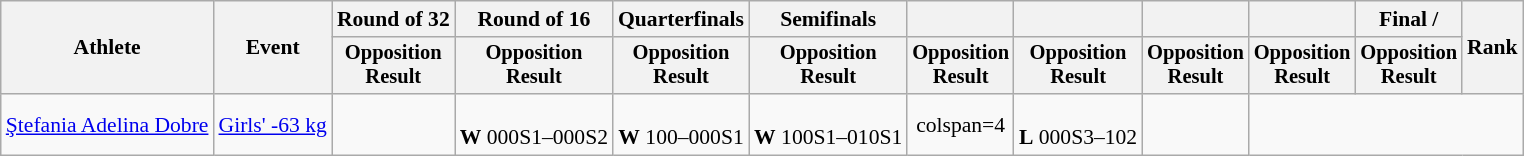<table class="wikitable" style="font-size:90%">
<tr>
<th rowspan="2">Athlete</th>
<th rowspan="2">Event</th>
<th>Round of 32</th>
<th>Round of 16</th>
<th>Quarterfinals</th>
<th>Semifinals</th>
<th></th>
<th></th>
<th></th>
<th></th>
<th>Final / </th>
<th rowspan=2>Rank</th>
</tr>
<tr style="font-size:95%">
<th>Opposition<br>Result</th>
<th>Opposition<br>Result</th>
<th>Opposition<br>Result</th>
<th>Opposition<br>Result</th>
<th>Opposition<br>Result</th>
<th>Opposition<br>Result</th>
<th>Opposition<br>Result</th>
<th>Opposition<br>Result</th>
<th>Opposition<br>Result</th>
</tr>
<tr align=center>
<td align=left><a href='#'>Ştefania Adelina Dobre</a></td>
<td align=left><a href='#'>Girls' -63 kg</a></td>
<td></td>
<td><br><strong>W</strong> 000S1–000S2</td>
<td><br><strong>W</strong> 100–000S1</td>
<td><br><strong>W</strong> 100S1–010S1</td>
<td>colspan=4 </td>
<td><br><strong>L</strong> 000S3–102</td>
<td></td>
</tr>
</table>
